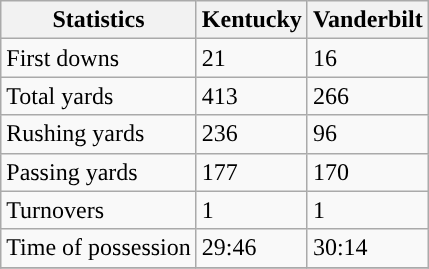<table class="wikitable" style="float: left;">
<tr>
<th>Statistics</th>
<th>Kentucky</th>
<th>Vanderbilt</th>
</tr>
<tr>
<td>First downs</td>
<td>21</td>
<td>16</td>
</tr>
<tr>
<td>Total yards</td>
<td>413</td>
<td>266</td>
</tr>
<tr>
<td>Rushing yards</td>
<td>236</td>
<td>96</td>
</tr>
<tr>
<td>Passing yards</td>
<td>177</td>
<td>170</td>
</tr>
<tr>
<td>Turnovers</td>
<td>1</td>
<td>1</td>
</tr>
<tr>
<td>Time of possession</td>
<td>29:46</td>
<td>30:14</td>
</tr>
<tr>
</tr>
</table>
